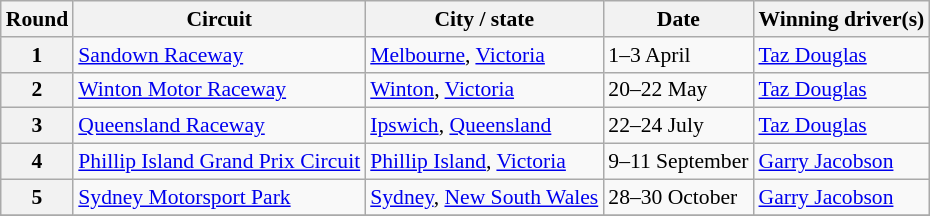<table class="wikitable" style="font-size: 90%">
<tr>
<th>Round</th>
<th>Circuit</th>
<th>City / state</th>
<th>Date</th>
<th>Winning driver(s)</th>
</tr>
<tr>
<th>1</th>
<td> <a href='#'>Sandown Raceway</a></td>
<td><a href='#'>Melbourne</a>, <a href='#'>Victoria</a></td>
<td>1–3 April</td>
<td><a href='#'>Taz Douglas</a></td>
</tr>
<tr>
<th>2</th>
<td> <a href='#'>Winton Motor Raceway</a></td>
<td><a href='#'>Winton</a>, <a href='#'>Victoria</a></td>
<td>20–22 May</td>
<td><a href='#'>Taz Douglas</a></td>
</tr>
<tr>
<th>3</th>
<td> <a href='#'>Queensland Raceway</a></td>
<td><a href='#'>Ipswich</a>, <a href='#'>Queensland</a></td>
<td>22–24 July</td>
<td><a href='#'>Taz Douglas</a></td>
</tr>
<tr>
<th>4</th>
<td> <a href='#'>Phillip Island Grand Prix Circuit</a></td>
<td><a href='#'>Phillip Island</a>, <a href='#'>Victoria</a></td>
<td>9–11 September</td>
<td><a href='#'>Garry Jacobson</a></td>
</tr>
<tr>
<th>5</th>
<td> <a href='#'>Sydney Motorsport Park</a></td>
<td><a href='#'>Sydney</a>, <a href='#'>New South Wales</a></td>
<td>28–30 October</td>
<td><a href='#'>Garry Jacobson</a></td>
</tr>
<tr>
</tr>
</table>
